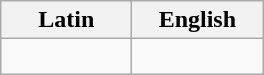<table class="wikitable">
<tr>
<th>Latin</th>
<th>English</th>
</tr>
<tr>
<td><blockquote></blockquote></td>
<td><blockquote></blockquote></td>
</tr>
</table>
